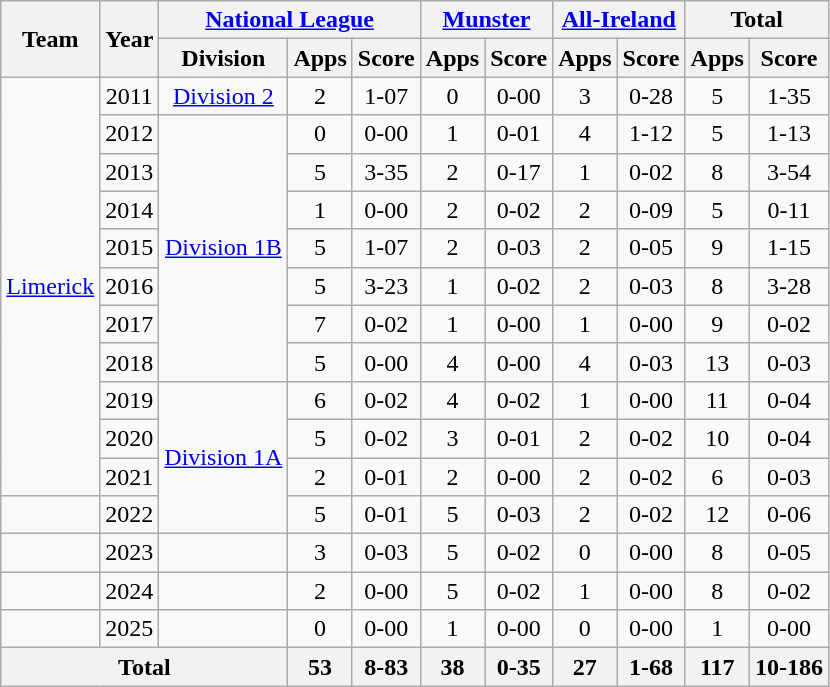<table class="wikitable" style="text-align:center">
<tr>
<th rowspan="2">Team</th>
<th rowspan="2">Year</th>
<th colspan="3"><a href='#'>National League</a></th>
<th colspan="2"><a href='#'>Munster</a></th>
<th colspan="2"><a href='#'>All-Ireland</a></th>
<th colspan="2">Total</th>
</tr>
<tr>
<th>Division</th>
<th>Apps</th>
<th>Score</th>
<th>Apps</th>
<th>Score</th>
<th>Apps</th>
<th>Score</th>
<th>Apps</th>
<th>Score</th>
</tr>
<tr>
<td rowspan="11"><a href='#'>Limerick</a></td>
<td>2011</td>
<td rowspan="1"><a href='#'>Division 2</a></td>
<td>2</td>
<td>1-07</td>
<td>0</td>
<td>0-00</td>
<td>3</td>
<td>0-28</td>
<td>5</td>
<td>1-35</td>
</tr>
<tr>
<td>2012</td>
<td rowspan="7"><a href='#'>Division 1B</a></td>
<td>0</td>
<td>0-00</td>
<td>1</td>
<td>0-01</td>
<td>4</td>
<td>1-12</td>
<td>5</td>
<td>1-13</td>
</tr>
<tr>
<td>2013</td>
<td>5</td>
<td>3-35</td>
<td>2</td>
<td>0-17</td>
<td>1</td>
<td>0-02</td>
<td>8</td>
<td>3-54</td>
</tr>
<tr>
<td>2014</td>
<td>1</td>
<td>0-00</td>
<td>2</td>
<td>0-02</td>
<td>2</td>
<td>0-09</td>
<td>5</td>
<td>0-11</td>
</tr>
<tr>
<td>2015</td>
<td>5</td>
<td>1-07</td>
<td>2</td>
<td>0-03</td>
<td>2</td>
<td>0-05</td>
<td>9</td>
<td>1-15</td>
</tr>
<tr>
<td>2016</td>
<td>5</td>
<td>3-23</td>
<td>1</td>
<td>0-02</td>
<td>2</td>
<td>0-03</td>
<td>8</td>
<td>3-28</td>
</tr>
<tr>
<td>2017</td>
<td>7</td>
<td>0-02</td>
<td>1</td>
<td>0-00</td>
<td>1</td>
<td>0-00</td>
<td>9</td>
<td>0-02</td>
</tr>
<tr>
<td>2018</td>
<td>5</td>
<td>0-00</td>
<td>4</td>
<td>0-00</td>
<td>4</td>
<td>0-03</td>
<td>13</td>
<td>0-03</td>
</tr>
<tr>
<td>2019</td>
<td rowspan="4"><a href='#'>Division 1A</a></td>
<td>6</td>
<td>0-02</td>
<td>4</td>
<td>0-02</td>
<td>1</td>
<td>0-00</td>
<td>11</td>
<td>0-04</td>
</tr>
<tr>
<td>2020</td>
<td>5</td>
<td>0-02</td>
<td>3</td>
<td>0-01</td>
<td>2</td>
<td>0-02</td>
<td>10</td>
<td>0-04</td>
</tr>
<tr>
<td>2021</td>
<td>2</td>
<td>0-01</td>
<td>2</td>
<td>0-00</td>
<td>2</td>
<td>0-02</td>
<td>6</td>
<td>0-03</td>
</tr>
<tr>
<td></td>
<td>2022</td>
<td>5</td>
<td>0-01</td>
<td>5</td>
<td>0-03</td>
<td>2</td>
<td>0-02</td>
<td>12</td>
<td>0-06</td>
</tr>
<tr>
<td></td>
<td>2023</td>
<td></td>
<td>3</td>
<td>0-03</td>
<td>5</td>
<td>0-02</td>
<td>0</td>
<td>0-00</td>
<td>8</td>
<td>0-05</td>
</tr>
<tr>
<td></td>
<td>2024</td>
<td></td>
<td>2</td>
<td>0-00</td>
<td>5</td>
<td>0-02</td>
<td>1</td>
<td>0-00</td>
<td>8</td>
<td>0-02</td>
</tr>
<tr>
<td></td>
<td>2025</td>
<td></td>
<td>0</td>
<td>0-00</td>
<td>1</td>
<td>0-00</td>
<td>0</td>
<td>0-00</td>
<td>1</td>
<td>0-00</td>
</tr>
<tr>
<th colspan="3">Total</th>
<th>53</th>
<th>8-83</th>
<th>38</th>
<th>0-35</th>
<th>27</th>
<th>1-68</th>
<th>117</th>
<th>10-186</th>
</tr>
</table>
